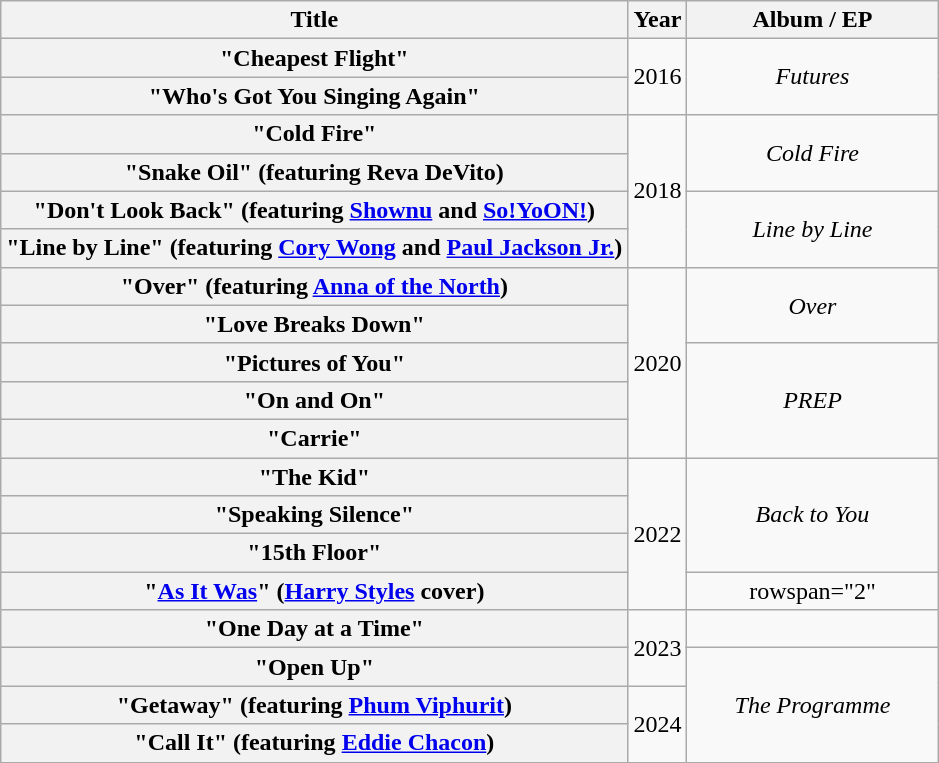<table class="wikitable plainrowheaders" style="text-align:center;">
<tr>
<th scope="col">Title</th>
<th scope="col">Year</th>
<th scope="col" style="width:10em;">Album / EP</th>
</tr>
<tr>
<th scope="row">"Cheapest Flight"</th>
<td rowspan="2">2016</td>
<td rowspan="2"><em>Futures</em></td>
</tr>
<tr>
<th scope="row">"Who's Got You Singing Again"</th>
</tr>
<tr>
<th scope="row">"Cold Fire"</th>
<td rowspan="4">2018</td>
<td rowspan="2"><em>Cold Fire</em></td>
</tr>
<tr>
<th scope="row">"Snake Oil" (featuring Reva DeVito)</th>
</tr>
<tr>
<th scope="row">"Don't Look Back" (featuring <a href='#'>Shownu</a> and <a href='#'>So!YoON!</a>)</th>
<td rowspan="2"><em>Line by Line</em></td>
</tr>
<tr>
<th scope="row">"Line by Line" (featuring <a href='#'>Cory Wong</a> and <a href='#'>Paul Jackson Jr.</a>)</th>
</tr>
<tr>
<th scope="row">"Over" (featuring <a href='#'>Anna of the North</a>)</th>
<td rowspan="5">2020</td>
<td rowspan="2"><em>Over</em></td>
</tr>
<tr>
<th scope="row">"Love Breaks Down"</th>
</tr>
<tr>
<th scope="row">"Pictures of You"</th>
<td rowspan="3"><em>PREP</em></td>
</tr>
<tr>
<th scope="row">"On and On"</th>
</tr>
<tr>
<th scope="row">"Carrie"</th>
</tr>
<tr>
<th scope="row">"The Kid"</th>
<td rowspan="4">2022</td>
<td rowspan="3"><em>Back to You</em></td>
</tr>
<tr>
<th scope="row">"Speaking Silence"</th>
</tr>
<tr>
<th scope="row">"15th Floor"</th>
</tr>
<tr>
<th scope="row">"<a href='#'>As It Was</a>" (<a href='#'>Harry Styles</a> cover)</th>
<td>rowspan="2" </td>
</tr>
<tr>
<th scope="row">"One Day at a Time"</th>
<td rowspan="2">2023</td>
</tr>
<tr>
<th scope="row">"Open Up"</th>
<td rowspan="3"><em>The Programme</em></td>
</tr>
<tr>
<th scope="row">"Getaway" (featuring <a href='#'>Phum Viphurit</a>)</th>
<td rowspan="2">2024</td>
</tr>
<tr>
<th scope="row">"Call It" (featuring <a href='#'>Eddie Chacon</a>)</th>
</tr>
</table>
